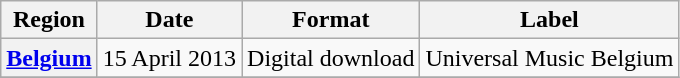<table class="wikitable sortable plainrowheaders">
<tr>
<th scope="col">Region</th>
<th scope="col">Date</th>
<th scope="col">Format</th>
<th scope="col">Label</th>
</tr>
<tr>
<th scope="row"><a href='#'>Belgium</a></th>
<td>15 April 2013</td>
<td>Digital download</td>
<td>Universal Music Belgium</td>
</tr>
<tr>
</tr>
</table>
